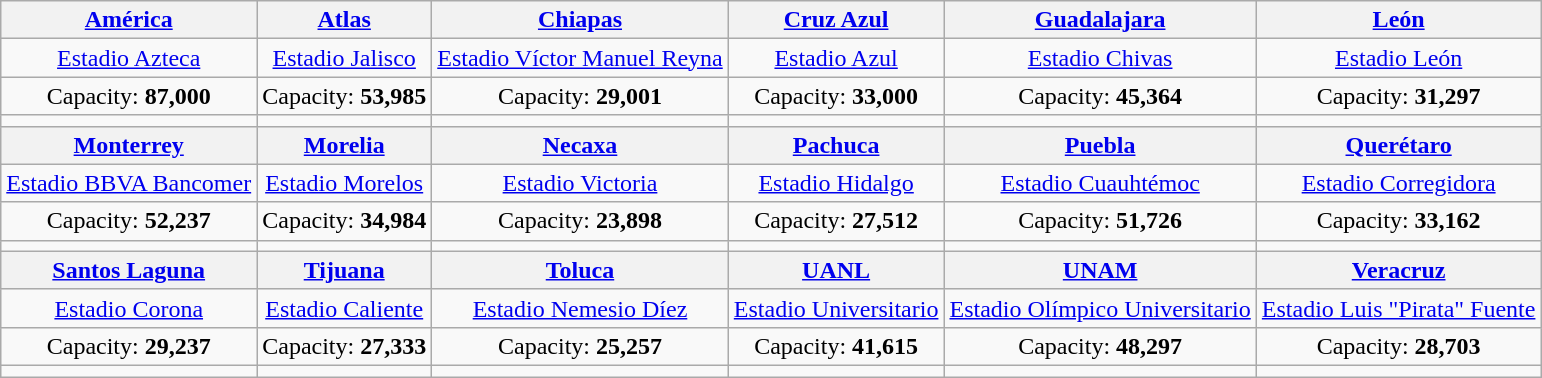<table class="wikitable" style="text-align:center">
<tr>
<th><a href='#'>América</a></th>
<th><a href='#'>Atlas</a></th>
<th><a href='#'>Chiapas</a></th>
<th><a href='#'>Cruz Azul</a></th>
<th><a href='#'>Guadalajara</a></th>
<th><a href='#'>León</a></th>
</tr>
<tr>
<td><a href='#'>Estadio Azteca</a></td>
<td><a href='#'>Estadio Jalisco</a></td>
<td><a href='#'>Estadio Víctor Manuel Reyna</a></td>
<td><a href='#'>Estadio Azul</a></td>
<td><a href='#'>Estadio Chivas</a></td>
<td><a href='#'>Estadio León</a></td>
</tr>
<tr>
<td>Capacity: <strong>87,000</strong></td>
<td>Capacity: <strong>53,985</strong></td>
<td>Capacity: <strong>29,001</strong></td>
<td>Capacity: <strong>33,000</strong></td>
<td>Capacity: <strong>45,364</strong></td>
<td>Capacity: <strong>31,297</strong></td>
</tr>
<tr>
<td></td>
<td></td>
<td></td>
<td></td>
<td></td>
<td></td>
</tr>
<tr>
<th><a href='#'>Monterrey</a></th>
<th><a href='#'>Morelia</a></th>
<th><a href='#'>Necaxa</a></th>
<th><a href='#'>Pachuca</a></th>
<th><a href='#'>Puebla</a></th>
<th><a href='#'>Querétaro</a></th>
</tr>
<tr>
<td><a href='#'>Estadio BBVA Bancomer</a></td>
<td><a href='#'>Estadio Morelos</a></td>
<td><a href='#'>Estadio Victoria</a></td>
<td><a href='#'>Estadio Hidalgo</a></td>
<td><a href='#'>Estadio Cuauhtémoc</a></td>
<td><a href='#'>Estadio Corregidora</a></td>
</tr>
<tr>
<td>Capacity: <strong>52,237</strong></td>
<td>Capacity: <strong>34,984</strong></td>
<td>Capacity: <strong>23,898</strong></td>
<td>Capacity: <strong>27,512</strong></td>
<td>Capacity: <strong>51,726</strong></td>
<td>Capacity: <strong>33,162</strong></td>
</tr>
<tr>
<td></td>
<td></td>
<td></td>
<td></td>
<td></td>
<td></td>
</tr>
<tr>
<th><a href='#'>Santos Laguna</a></th>
<th><a href='#'>Tijuana</a></th>
<th><a href='#'>Toluca</a></th>
<th><a href='#'>UANL</a></th>
<th><a href='#'>UNAM</a></th>
<th><a href='#'>Veracruz</a></th>
</tr>
<tr>
<td><a href='#'>Estadio Corona</a></td>
<td><a href='#'>Estadio Caliente</a></td>
<td><a href='#'>Estadio Nemesio Díez</a></td>
<td><a href='#'>Estadio Universitario</a></td>
<td><a href='#'>Estadio Olímpico Universitario</a></td>
<td><a href='#'>Estadio Luis "Pirata" Fuente</a></td>
</tr>
<tr>
<td>Capacity: <strong>29,237</strong></td>
<td>Capacity: <strong>27,333</strong></td>
<td>Capacity: <strong>25,257</strong></td>
<td>Capacity: <strong>41,615</strong></td>
<td>Capacity: <strong>48,297</strong></td>
<td>Capacity: <strong>28,703</strong></td>
</tr>
<tr>
<td></td>
<td></td>
<td></td>
<td></td>
<td></td>
<td></td>
</tr>
</table>
